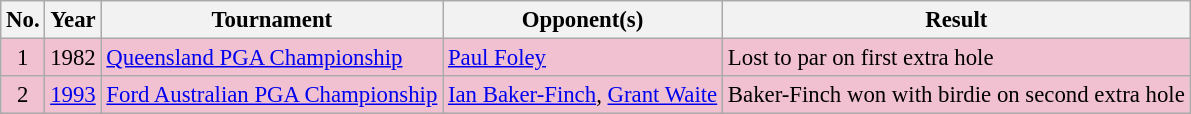<table class="wikitable" style="font-size:95%;">
<tr>
<th>No.</th>
<th>Year</th>
<th>Tournament</th>
<th>Opponent(s)</th>
<th>Result</th>
</tr>
<tr style="background:#F2C1D1;">
<td align=center>1</td>
<td>1982</td>
<td><a href='#'>Queensland PGA Championship</a></td>
<td> <a href='#'>Paul Foley</a></td>
<td>Lost to par on first extra hole</td>
</tr>
<tr style="background:#F2C1D1;">
<td align=center>2</td>
<td><a href='#'>1993</a></td>
<td><a href='#'>Ford Australian PGA Championship</a></td>
<td> <a href='#'>Ian Baker-Finch</a>,  <a href='#'>Grant Waite</a></td>
<td>Baker-Finch won with birdie on second extra hole</td>
</tr>
</table>
